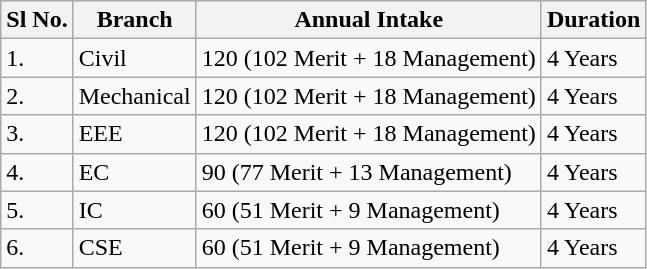<table class="wikitable">
<tr>
<th>Sl No.</th>
<th>Branch</th>
<th>Annual Intake</th>
<th>Duration</th>
</tr>
<tr>
<td>1.</td>
<td>Civil</td>
<td>120 (102 Merit + 18 Management)</td>
<td>4 Years</td>
</tr>
<tr>
<td>2.</td>
<td>Mechanical</td>
<td>120 (102 Merit + 18 Management)</td>
<td>4 Years</td>
</tr>
<tr>
<td>3.</td>
<td>EEE</td>
<td>120 (102 Merit + 18 Management)</td>
<td>4 Years</td>
</tr>
<tr>
<td>4.</td>
<td>EC</td>
<td>90 (77 Merit + 13 Management)</td>
<td>4 Years</td>
</tr>
<tr>
<td>5.</td>
<td>IC</td>
<td>60 (51 Merit + 9 Management)</td>
<td>4 Years</td>
</tr>
<tr>
<td>6.</td>
<td>CSE</td>
<td>60 (51 Merit + 9 Management)</td>
<td>4 Years</td>
</tr>
</table>
